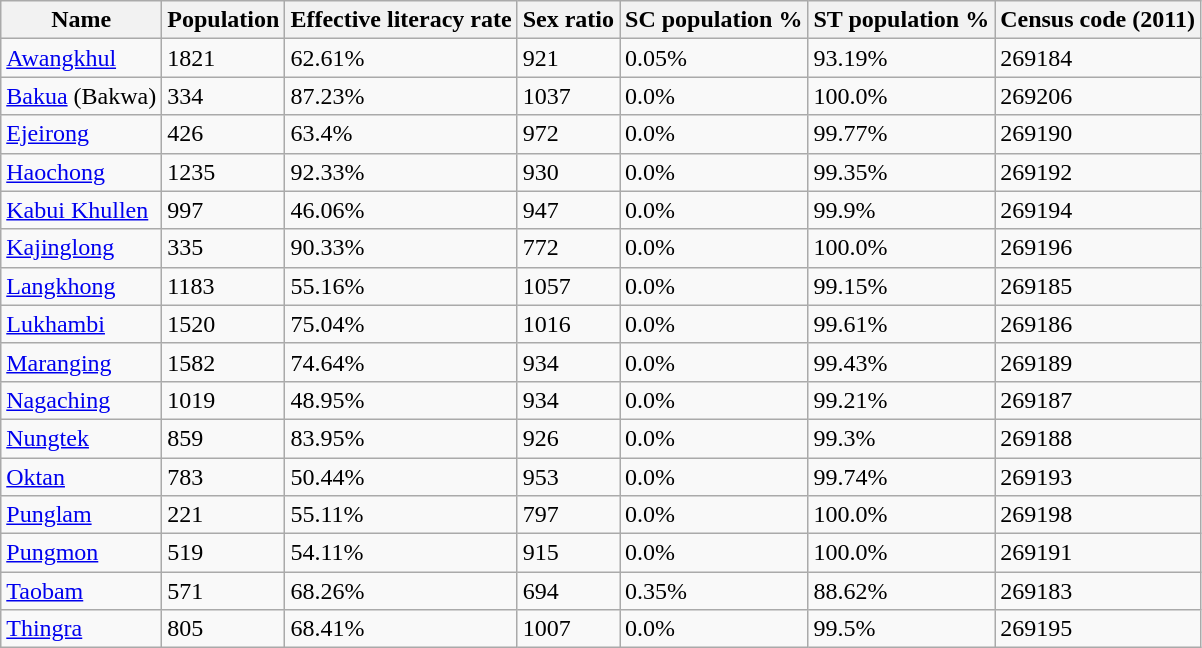<table class="wikitable sortable">
<tr>
<th>Name</th>
<th>Population</th>
<th>Effective literacy rate</th>
<th>Sex ratio</th>
<th>SC population %</th>
<th>ST population %</th>
<th>Census code (2011)</th>
</tr>
<tr>
<td><a href='#'>Awangkhul</a></td>
<td>1821</td>
<td>62.61%</td>
<td>921</td>
<td>0.05%</td>
<td>93.19%</td>
<td>269184</td>
</tr>
<tr>
<td><a href='#'>Bakua</a> (Bakwa)</td>
<td>334</td>
<td>87.23%</td>
<td>1037</td>
<td>0.0%</td>
<td>100.0%</td>
<td>269206</td>
</tr>
<tr>
<td><a href='#'>Ejeirong</a></td>
<td>426</td>
<td>63.4%</td>
<td>972</td>
<td>0.0%</td>
<td>99.77%</td>
<td>269190</td>
</tr>
<tr>
<td><a href='#'>Haochong</a></td>
<td>1235</td>
<td>92.33%</td>
<td>930</td>
<td>0.0%</td>
<td>99.35%</td>
<td>269192</td>
</tr>
<tr>
<td><a href='#'>Kabui Khullen</a></td>
<td>997</td>
<td>46.06%</td>
<td>947</td>
<td>0.0%</td>
<td>99.9%</td>
<td>269194</td>
</tr>
<tr>
<td><a href='#'>Kajinglong</a></td>
<td>335</td>
<td>90.33%</td>
<td>772</td>
<td>0.0%</td>
<td>100.0%</td>
<td>269196</td>
</tr>
<tr>
<td><a href='#'>Langkhong</a></td>
<td>1183</td>
<td>55.16%</td>
<td>1057</td>
<td>0.0%</td>
<td>99.15%</td>
<td>269185</td>
</tr>
<tr>
<td><a href='#'>Lukhambi</a></td>
<td>1520</td>
<td>75.04%</td>
<td>1016</td>
<td>0.0%</td>
<td>99.61%</td>
<td>269186</td>
</tr>
<tr>
<td><a href='#'>Maranging</a></td>
<td>1582</td>
<td>74.64%</td>
<td>934</td>
<td>0.0%</td>
<td>99.43%</td>
<td>269189</td>
</tr>
<tr>
<td><a href='#'>Nagaching</a></td>
<td>1019</td>
<td>48.95%</td>
<td>934</td>
<td>0.0%</td>
<td>99.21%</td>
<td>269187</td>
</tr>
<tr>
<td><a href='#'>Nungtek</a></td>
<td>859</td>
<td>83.95%</td>
<td>926</td>
<td>0.0%</td>
<td>99.3%</td>
<td>269188</td>
</tr>
<tr>
<td><a href='#'>Oktan</a></td>
<td>783</td>
<td>50.44%</td>
<td>953</td>
<td>0.0%</td>
<td>99.74%</td>
<td>269193</td>
</tr>
<tr>
<td><a href='#'>Punglam</a></td>
<td>221</td>
<td>55.11%</td>
<td>797</td>
<td>0.0%</td>
<td>100.0%</td>
<td>269198</td>
</tr>
<tr>
<td><a href='#'>Pungmon</a></td>
<td>519</td>
<td>54.11%</td>
<td>915</td>
<td>0.0%</td>
<td>100.0%</td>
<td>269191</td>
</tr>
<tr>
<td><a href='#'>Taobam</a></td>
<td>571</td>
<td>68.26%</td>
<td>694</td>
<td>0.35%</td>
<td>88.62%</td>
<td>269183</td>
</tr>
<tr>
<td><a href='#'>Thingra</a></td>
<td>805</td>
<td>68.41%</td>
<td>1007</td>
<td>0.0%</td>
<td>99.5%</td>
<td>269195</td>
</tr>
</table>
